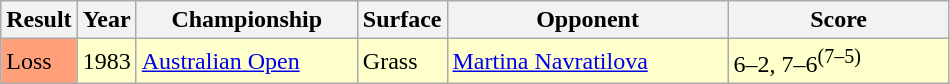<table class="sortable wikitable">
<tr>
<th>Result</th>
<th style="width:30px">Year</th>
<th style="width:140px">Championship</th>
<th style="width:50px">Surface</th>
<th style="width:180px">Opponent</th>
<th style="width:140px" class="unsortable">Score</th>
</tr>
<tr style="background:#ffc;">
<td style="background:#ffa07a;">Loss</td>
<td>1983</td>
<td><a href='#'>Australian Open</a></td>
<td>Grass</td>
<td> <a href='#'>Martina Navratilova</a></td>
<td>6–2, 7–6<sup>(7–5)</sup></td>
</tr>
</table>
